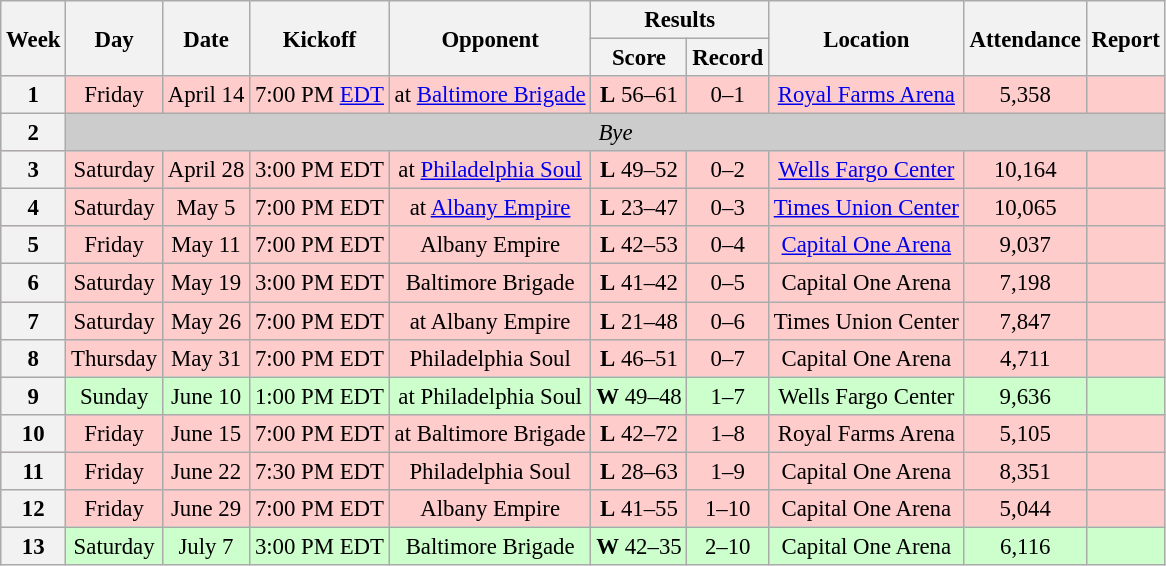<table class="wikitable" style="text-align:center; font-size: 95%;">
<tr>
<th rowspan=2>Week</th>
<th rowspan=2>Day</th>
<th rowspan=2>Date</th>
<th rowspan=2>Kickoff</th>
<th rowspan=2>Opponent</th>
<th colspan=2>Results</th>
<th rowspan=2>Location</th>
<th rowspan=2>Attendance</th>
<th rowspan=2>Report</th>
</tr>
<tr>
<th>Score</th>
<th>Record</th>
</tr>
<tr bgcolor=#ffcccc>
<th>1</th>
<td>Friday</td>
<td>April 14</td>
<td>7:00 PM <a href='#'>EDT</a></td>
<td>at <a href='#'>Baltimore Brigade</a></td>
<td><strong>L</strong> 56–61</td>
<td>0–1</td>
<td><a href='#'>Royal Farms Arena</a></td>
<td>5,358</td>
<td></td>
</tr>
<tr bgcolor=#CCCCCC>
<th>2</th>
<td colspan=9><em>Bye</em></td>
</tr>
<tr bgcolor=#ffcccc>
<th>3</th>
<td>Saturday</td>
<td>April 28</td>
<td>3:00 PM EDT</td>
<td>at <a href='#'>Philadelphia Soul</a></td>
<td><strong>L</strong> 49–52</td>
<td>0–2</td>
<td><a href='#'>Wells Fargo Center</a></td>
<td>10,164</td>
<td></td>
</tr>
<tr bgcolor=#ffcccc>
<th>4</th>
<td>Saturday</td>
<td>May 5</td>
<td>7:00 PM EDT</td>
<td>at <a href='#'>Albany Empire</a></td>
<td><strong>L</strong> 23–47</td>
<td>0–3</td>
<td><a href='#'>Times Union Center</a></td>
<td>10,065</td>
<td></td>
</tr>
<tr bgcolor=#ffcccc>
<th>5</th>
<td>Friday</td>
<td>May 11</td>
<td>7:00 PM EDT</td>
<td>Albany Empire</td>
<td><strong>L</strong> 42–53</td>
<td>0–4</td>
<td><a href='#'>Capital One Arena</a></td>
<td>9,037</td>
<td></td>
</tr>
<tr bgcolor=#ffcccc>
<th>6</th>
<td>Saturday</td>
<td>May 19</td>
<td>3:00 PM EDT</td>
<td>Baltimore Brigade</td>
<td><strong>L</strong> 41–42</td>
<td>0–5</td>
<td>Capital One Arena</td>
<td>7,198</td>
<td></td>
</tr>
<tr bgcolor=#ffcccc>
<th>7</th>
<td>Saturday</td>
<td>May 26</td>
<td>7:00 PM EDT</td>
<td>at Albany Empire</td>
<td><strong>L</strong> 21–48</td>
<td>0–6</td>
<td>Times Union Center</td>
<td>7,847</td>
<td></td>
</tr>
<tr bgcolor=#ffcccc>
<th>8</th>
<td>Thursday</td>
<td>May 31</td>
<td>7:00 PM EDT</td>
<td>Philadelphia Soul</td>
<td><strong>L</strong> 46–51</td>
<td>0–7</td>
<td>Capital One Arena</td>
<td>4,711</td>
<td></td>
</tr>
<tr bgcolor=#ccffcc>
<th>9</th>
<td>Sunday</td>
<td>June 10</td>
<td>1:00 PM EDT</td>
<td>at Philadelphia Soul</td>
<td><strong>W</strong> 49–48</td>
<td>1–7</td>
<td>Wells Fargo Center</td>
<td>9,636</td>
<td></td>
</tr>
<tr bgcolor=#ffcccc>
<th>10</th>
<td>Friday</td>
<td>June 15</td>
<td>7:00 PM EDT</td>
<td>at Baltimore Brigade</td>
<td><strong>L</strong> 42–72</td>
<td>1–8</td>
<td>Royal Farms Arena</td>
<td>5,105</td>
<td></td>
</tr>
<tr bgcolor=#ffcccc>
<th>11</th>
<td>Friday</td>
<td>June 22</td>
<td>7:30 PM EDT</td>
<td>Philadelphia Soul</td>
<td><strong>L</strong> 28–63</td>
<td>1–9</td>
<td>Capital One Arena</td>
<td>8,351</td>
<td></td>
</tr>
<tr bgcolor=#ffcccc>
<th>12</th>
<td>Friday</td>
<td>June 29</td>
<td>7:00 PM EDT</td>
<td>Albany Empire</td>
<td><strong>L</strong> 41–55</td>
<td>1–10</td>
<td>Capital One Arena</td>
<td>5,044</td>
<td></td>
</tr>
<tr bgcolor=#ccffcc>
<th>13</th>
<td>Saturday</td>
<td>July 7</td>
<td>3:00 PM EDT</td>
<td>Baltimore Brigade</td>
<td><strong>W</strong> 42–35</td>
<td>2–10</td>
<td>Capital One Arena</td>
<td>6,116</td>
<td></td>
</tr>
</table>
